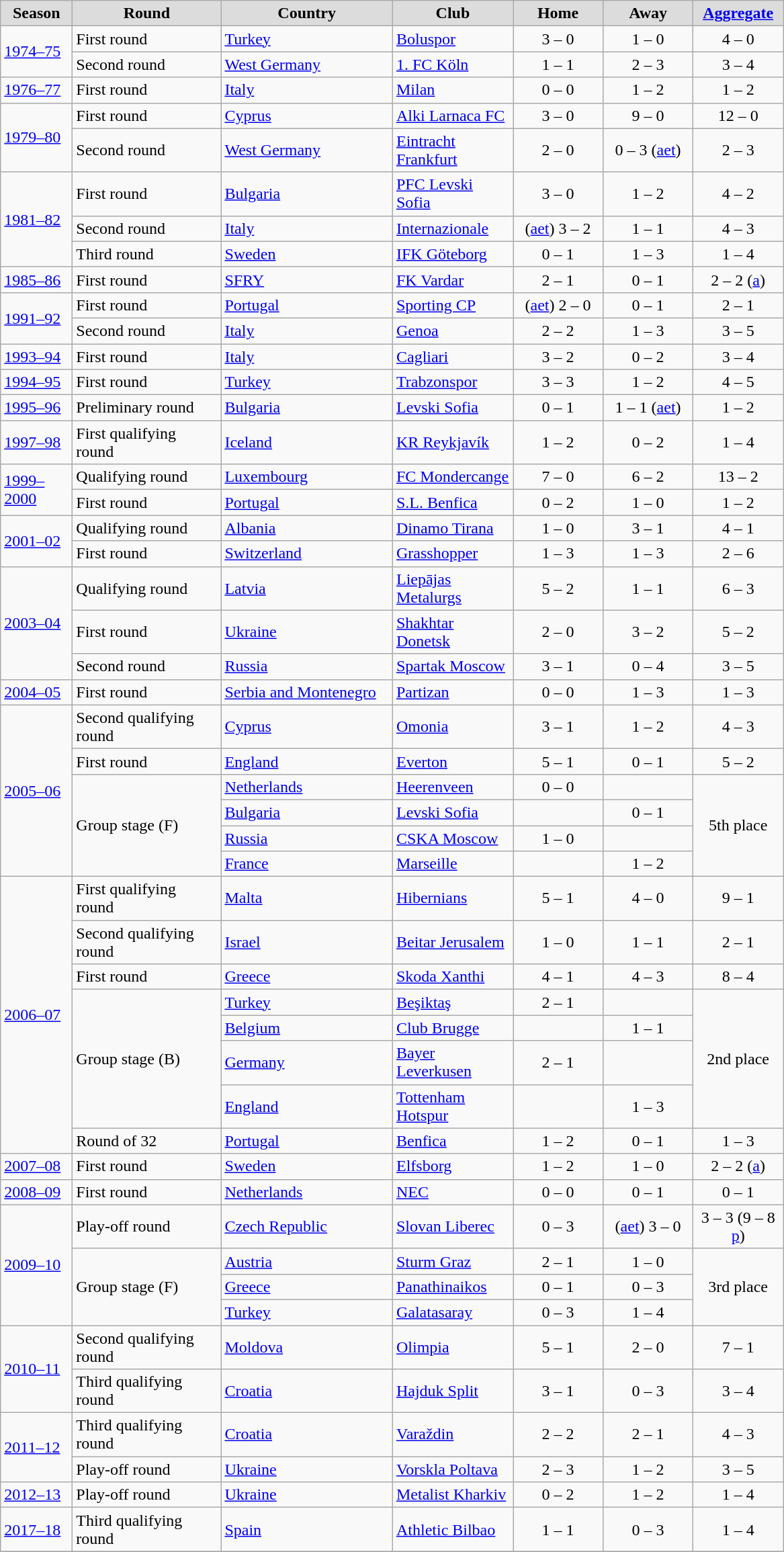<table class="wikitable" style="text-align: center;">
<tr>
<th width="64" style="background:#DCDCDC">Season</th>
<th width="140" style="background:#DCDCDC">Round</th>
<th width="163" style="background:#DCDCDC">Country</th>
<th width="112" style="background:#DCDCDC">Club</th>
<th width="82" style="background:#DCDCDC">Home</th>
<th width="82" style="background:#DCDCDC">Away</th>
<th width="82" style="background:#DCDCDC"><a href='#'>Aggregate</a></th>
</tr>
<tr>
<td rowspan=2 align=left><a href='#'>1974–75</a></td>
<td align=left>First round</td>
<td align=left> <a href='#'>Turkey</a></td>
<td align=left><a href='#'>Boluspor</a></td>
<td>3 – 0</td>
<td>1 – 0</td>
<td>4 – 0</td>
</tr>
<tr>
<td align=left>Second round</td>
<td align=left> <a href='#'>West Germany</a></td>
<td align=left><a href='#'>1. FC Köln</a></td>
<td>1 – 1</td>
<td>2 – 3</td>
<td>3 – 4</td>
</tr>
<tr>
<td align=left><a href='#'>1976–77</a></td>
<td align=left>First round</td>
<td align=left> <a href='#'>Italy</a></td>
<td align=left><a href='#'>Milan</a></td>
<td>0 – 0</td>
<td>1 – 2</td>
<td>1 – 2</td>
</tr>
<tr>
<td rowspan=2 align=left><a href='#'>1979–80</a></td>
<td align=left>First round</td>
<td align=left> <a href='#'>Cyprus</a></td>
<td align=left><a href='#'>Alki Larnaca FC</a></td>
<td>3 – 0</td>
<td>9 – 0</td>
<td>12 – 0</td>
</tr>
<tr>
<td align=left>Second round</td>
<td align=left> <a href='#'>West Germany</a></td>
<td align=left><a href='#'>Eintracht Frankfurt</a></td>
<td>2 – 0</td>
<td>0 – 3 (<a href='#'>aet</a>)</td>
<td>2 – 3</td>
</tr>
<tr>
<td rowspan=3 align=left><a href='#'>1981–82</a></td>
<td align=left>First round</td>
<td align=left> <a href='#'>Bulgaria</a></td>
<td align=left><a href='#'>PFC Levski Sofia</a></td>
<td>3 – 0</td>
<td>1 – 2</td>
<td>4 – 2</td>
</tr>
<tr>
<td align=left>Second round</td>
<td align=left> <a href='#'>Italy</a></td>
<td align=left><a href='#'>Internazionale</a></td>
<td>(<a href='#'>aet</a>) 3 – 2</td>
<td>1 – 1</td>
<td>4 – 3</td>
</tr>
<tr>
<td align=left>Third round</td>
<td align=left> <a href='#'>Sweden</a></td>
<td align=left><a href='#'>IFK Göteborg</a></td>
<td>0 – 1</td>
<td>1 – 3</td>
<td>1 – 4</td>
</tr>
<tr>
<td align=left><a href='#'>1985–86</a></td>
<td align=left>First round</td>
<td align=left> <a href='#'>SFRY</a></td>
<td align=left><a href='#'>FK Vardar</a></td>
<td>2 – 1</td>
<td>0 – 1</td>
<td>2 – 2 (<a href='#'>a</a>)</td>
</tr>
<tr>
<td rowspan=2 align=left><a href='#'>1991–92</a></td>
<td align=left>First round</td>
<td align=left> <a href='#'>Portugal</a></td>
<td align=left><a href='#'>Sporting CP</a></td>
<td>(<a href='#'>aet</a>) 2 – 0</td>
<td>0 – 1</td>
<td>2 – 1</td>
</tr>
<tr>
<td align=left>Second round</td>
<td align=left> <a href='#'>Italy</a></td>
<td align=left><a href='#'>Genoa</a></td>
<td>2 – 2</td>
<td>1 – 3</td>
<td>3 – 5</td>
</tr>
<tr>
<td align=left><a href='#'>1993–94</a></td>
<td align=left>First round</td>
<td align=left> <a href='#'>Italy</a></td>
<td align=left><a href='#'>Cagliari</a></td>
<td>3 – 2</td>
<td>0 – 2</td>
<td>3 – 4</td>
</tr>
<tr>
<td align=left><a href='#'>1994–95</a></td>
<td align=left>First round</td>
<td align=left> <a href='#'>Turkey</a></td>
<td align=left><a href='#'>Trabzonspor</a></td>
<td>3 – 3</td>
<td>1 – 2</td>
<td>4 – 5</td>
</tr>
<tr>
<td align=left><a href='#'>1995–96</a></td>
<td align=left>Preliminary round</td>
<td align=left> <a href='#'>Bulgaria</a></td>
<td align=left><a href='#'>Levski Sofia</a></td>
<td>0 – 1</td>
<td>1 – 1 (<a href='#'>aet</a>)</td>
<td>1 – 2</td>
</tr>
<tr>
<td align=left><a href='#'>1997–98</a></td>
<td align=left>First qualifying round</td>
<td align=left> <a href='#'>Iceland</a></td>
<td align=left><a href='#'>KR Reykjavík</a></td>
<td>1 – 2</td>
<td>0 – 2</td>
<td>1 – 4</td>
</tr>
<tr>
<td rowspan=2 align=left><a href='#'>1999–2000</a></td>
<td align=left>Qualifying round</td>
<td align=left> <a href='#'>Luxembourg</a></td>
<td align=left><a href='#'>FC Mondercange</a></td>
<td>7 – 0</td>
<td>6 – 2</td>
<td>13 – 2</td>
</tr>
<tr>
<td align=left>First round</td>
<td align=left> <a href='#'>Portugal</a></td>
<td align=left><a href='#'>S.L. Benfica</a></td>
<td>0 – 2</td>
<td>1 – 0</td>
<td>1 – 2</td>
</tr>
<tr>
<td rowspan=2 align=left><a href='#'>2001–02</a></td>
<td align=left>Qualifying round</td>
<td align=left> <a href='#'>Albania</a></td>
<td align=left><a href='#'>Dinamo Tirana</a></td>
<td>1 – 0</td>
<td>3 – 1</td>
<td>4 – 1</td>
</tr>
<tr>
<td align=left>First round</td>
<td align=left> <a href='#'>Switzerland</a></td>
<td align=left><a href='#'>Grasshopper</a></td>
<td>1 – 3</td>
<td>1 – 3</td>
<td>2 – 6</td>
</tr>
<tr>
<td rowspan=3 align=left><a href='#'>2003–04</a></td>
<td align=left>Qualifying round</td>
<td align=left> <a href='#'>Latvia</a></td>
<td align=left><a href='#'>Liepājas Metalurgs</a></td>
<td>5 – 2</td>
<td>1 – 1</td>
<td>6 – 3</td>
</tr>
<tr>
<td align=left>First round</td>
<td align=left> <a href='#'>Ukraine</a></td>
<td align=left><a href='#'>Shakhtar Donetsk</a></td>
<td>2 – 0</td>
<td>3 – 2</td>
<td>5 – 2</td>
</tr>
<tr>
<td align=left>Second round</td>
<td align=left> <a href='#'>Russia</a></td>
<td align=left><a href='#'>Spartak Moscow</a></td>
<td>3 – 1</td>
<td>0 – 4</td>
<td>3 – 5</td>
</tr>
<tr>
<td align=left><a href='#'>2004–05</a></td>
<td align=left>First round</td>
<td align=left> <a href='#'>Serbia and Montenegro</a></td>
<td align=left><a href='#'>Partizan</a></td>
<td>0 – 0</td>
<td>1 – 3</td>
<td>1 – 3</td>
</tr>
<tr>
<td rowspan=6 align=left><a href='#'>2005–06</a></td>
<td align=left>Second qualifying round</td>
<td align=left> <a href='#'>Cyprus</a></td>
<td align=left><a href='#'>Omonia</a></td>
<td>3 – 1</td>
<td>1 – 2</td>
<td>4 – 3</td>
</tr>
<tr>
<td align=left>First round</td>
<td align=left> <a href='#'>England</a></td>
<td align=left><a href='#'>Everton</a></td>
<td>5 – 1</td>
<td>0 – 1</td>
<td>5 – 2</td>
</tr>
<tr>
<td rowspan=4 align=left>Group stage (F)</td>
<td align=left> <a href='#'>Netherlands</a></td>
<td align=left><a href='#'>Heerenveen</a></td>
<td>0 – 0</td>
<td></td>
<td rowspan="4">5th place</td>
</tr>
<tr>
<td align=left> <a href='#'>Bulgaria</a></td>
<td align=left><a href='#'>Levski Sofia</a></td>
<td></td>
<td>0 – 1</td>
</tr>
<tr>
<td align=left> <a href='#'>Russia</a></td>
<td align=left><a href='#'>CSKA Moscow</a></td>
<td>1 – 0</td>
<td></td>
</tr>
<tr>
<td align=left> <a href='#'>France</a></td>
<td align=left><a href='#'>Marseille</a></td>
<td></td>
<td>1 – 2</td>
</tr>
<tr>
<td rowspan=8 align=left><a href='#'>2006–07</a></td>
<td align=left>First qualifying round</td>
<td align=left> <a href='#'>Malta</a></td>
<td align=left><a href='#'>Hibernians</a></td>
<td>5 – 1</td>
<td>4 – 0</td>
<td>9 – 1</td>
</tr>
<tr>
<td align=left>Second qualifying round</td>
<td align=left> <a href='#'>Israel</a></td>
<td align=left><a href='#'>Beitar Jerusalem</a></td>
<td>1 – 0</td>
<td>1 – 1</td>
<td>2 – 1</td>
</tr>
<tr>
<td align=left>First round</td>
<td align=left> <a href='#'>Greece</a></td>
<td align=left><a href='#'>Skoda Xanthi</a></td>
<td>4 – 1</td>
<td>4 – 3</td>
<td>8 – 4</td>
</tr>
<tr>
<td rowspan=4 align=left>Group stage (B)</td>
<td align=left> <a href='#'>Turkey</a></td>
<td align=left><a href='#'>Beşiktaş</a></td>
<td>2 – 1</td>
<td></td>
<td rowspan="4">2nd place</td>
</tr>
<tr>
<td align=left> <a href='#'>Belgium</a></td>
<td align=left><a href='#'>Club Brugge</a></td>
<td></td>
<td>1 – 1</td>
</tr>
<tr>
<td align=left> <a href='#'>Germany</a></td>
<td align=left><a href='#'>Bayer Leverkusen</a></td>
<td>2 – 1</td>
<td></td>
</tr>
<tr>
<td align=left> <a href='#'>England</a></td>
<td align=left><a href='#'>Tottenham Hotspur</a></td>
<td></td>
<td>1 – 3</td>
</tr>
<tr>
<td align=left>Round of 32</td>
<td align=left> <a href='#'>Portugal</a></td>
<td align=left><a href='#'>Benfica</a></td>
<td>1 – 2</td>
<td>0 – 1</td>
<td>1 – 3</td>
</tr>
<tr>
<td align=left><a href='#'>2007–08</a></td>
<td align=left>First round</td>
<td align=left> <a href='#'>Sweden</a></td>
<td align=left><a href='#'>Elfsborg</a></td>
<td>1 – 2</td>
<td>1 – 0</td>
<td>2 – 2 (<a href='#'>a</a>)</td>
</tr>
<tr>
<td align=left><a href='#'>2008–09</a></td>
<td align=left>First round</td>
<td align=left> <a href='#'>Netherlands</a></td>
<td align=left><a href='#'>NEC</a></td>
<td>0 – 0</td>
<td>0 – 1</td>
<td>0 – 1</td>
</tr>
<tr>
<td rowspan=4 align=left><a href='#'>2009–10</a></td>
<td align=left>Play-off round</td>
<td align=left> <a href='#'>Czech Republic</a></td>
<td align=left><a href='#'>Slovan Liberec</a></td>
<td>0 – 3</td>
<td>(<a href='#'>aet</a>) 3 – 0</td>
<td>3 – 3 (9 – 8 <a href='#'>p</a>)</td>
</tr>
<tr>
<td rowspan=3 align=left>Group stage (F)</td>
<td align=left> <a href='#'>Austria</a></td>
<td align=left><a href='#'>Sturm Graz</a></td>
<td>2 – 1</td>
<td>1 – 0</td>
<td rowspan="3">3rd place</td>
</tr>
<tr>
<td align=left> <a href='#'>Greece</a></td>
<td align=left><a href='#'>Panathinaikos</a></td>
<td>0 – 1</td>
<td>0 – 3</td>
</tr>
<tr>
<td align=left> <a href='#'>Turkey</a></td>
<td align=left><a href='#'>Galatasaray</a></td>
<td>0 – 3</td>
<td>1 – 4</td>
</tr>
<tr>
<td rowspan=2 align=left><a href='#'>2010–11</a></td>
<td align=left>Second qualifying round</td>
<td align=left> <a href='#'>Moldova</a></td>
<td align=left><a href='#'>Olimpia</a></td>
<td>5 – 1</td>
<td>2 – 0</td>
<td>7 – 1</td>
</tr>
<tr>
<td align=left>Third qualifying round</td>
<td align=left> <a href='#'>Croatia</a></td>
<td align=left><a href='#'>Hajduk Split</a></td>
<td>3 – 1</td>
<td>0 – 3</td>
<td>3 – 4</td>
</tr>
<tr>
<td rowspan=2 align=left><a href='#'>2011–12</a></td>
<td align=left>Third qualifying round</td>
<td align=left> <a href='#'>Croatia</a></td>
<td align=left><a href='#'>Varaždin</a></td>
<td>2 – 2</td>
<td>2 – 1</td>
<td>4 – 3</td>
</tr>
<tr>
<td align=left>Play-off round</td>
<td align=left> <a href='#'>Ukraine</a></td>
<td align=left><a href='#'>Vorskla Poltava</a></td>
<td>2 – 3</td>
<td>1 – 2</td>
<td>3 – 5</td>
</tr>
<tr>
<td align=left><a href='#'>2012–13</a></td>
<td align=left>Play-off round</td>
<td align=left> <a href='#'>Ukraine</a></td>
<td align=left><a href='#'>Metalist Kharkiv</a></td>
<td>0 – 2</td>
<td>1 – 2</td>
<td>1 – 4</td>
</tr>
<tr>
<td align=left><a href='#'>2017–18</a></td>
<td align=left>Third qualifying round</td>
<td align=left> <a href='#'>Spain</a></td>
<td align=left><a href='#'>Athletic Bilbao</a></td>
<td>1 – 1</td>
<td>0 – 3</td>
<td>1 – 4</td>
</tr>
<tr>
</tr>
</table>
